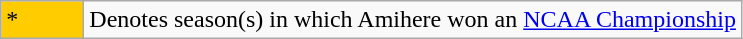<table class="wikitable">
<tr>
<td style="background:#ffcc00; width:3em;">*</td>
<td>Denotes season(s) in which Amihere won an <a href='#'>NCAA Championship</a></td>
</tr>
</table>
